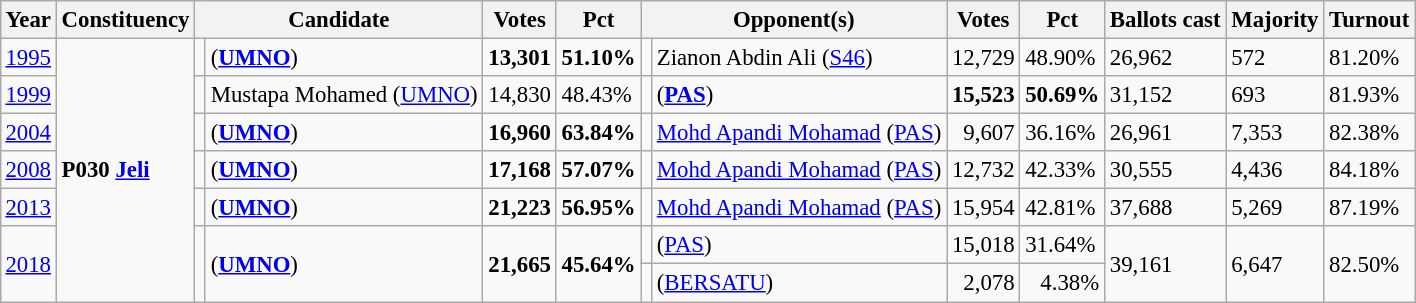<table class="wikitable" style="margin:0.5em ; font-size:95%">
<tr>
<th>Year</th>
<th>Constituency</th>
<th colspan=2>Candidate</th>
<th>Votes</th>
<th>Pct</th>
<th colspan=2>Opponent(s)</th>
<th>Votes</th>
<th>Pct</th>
<th>Ballots cast</th>
<th>Majority</th>
<th>Turnout</th>
</tr>
<tr>
<td><a href='#'>1995</a></td>
<td rowspan=7><strong>P030 <a href='#'>Jeli</a></strong></td>
<td></td>
<td> (<a href='#'><strong>UMNO</strong></a>)</td>
<td align="right"><strong>13,301</strong></td>
<td><strong>51.10%</strong></td>
<td></td>
<td>Zianon Abdin Ali (<a href='#'>S46</a>)</td>
<td align="right">12,729</td>
<td>48.90%</td>
<td>26,962</td>
<td>572</td>
<td>81.20%</td>
</tr>
<tr>
<td><a href='#'>1999</a></td>
<td></td>
<td>Mustapa Mohamed (<a href='#'>UMNO</a>)</td>
<td align="right">14,830</td>
<td>48.43%</td>
<td></td>
<td> (<a href='#'><strong>PAS</strong></a>)</td>
<td align="right"><strong>15,523</strong></td>
<td><strong>50.69%</strong></td>
<td>31,152</td>
<td>693</td>
<td>81.93%</td>
</tr>
<tr>
<td><a href='#'>2004</a></td>
<td></td>
<td> (<a href='#'><strong>UMNO</strong></a>)</td>
<td align="right"><strong>16,960</strong></td>
<td><strong>63.84%</strong></td>
<td></td>
<td><a href='#'>Mohd Apandi Mohamad</a> (<a href='#'>PAS</a>)</td>
<td align="right">9,607</td>
<td>36.16%</td>
<td>26,961</td>
<td>7,353</td>
<td>82.38%</td>
</tr>
<tr>
<td><a href='#'>2008</a></td>
<td></td>
<td> (<a href='#'><strong>UMNO</strong></a>)</td>
<td align="right"><strong>17,168</strong></td>
<td><strong>57.07%</strong></td>
<td></td>
<td><a href='#'>Mohd Apandi Mohamad</a> (<a href='#'>PAS</a>)</td>
<td align="right">12,732</td>
<td>42.33%</td>
<td>30,555</td>
<td>4,436</td>
<td>84.18%</td>
</tr>
<tr>
<td><a href='#'>2013</a></td>
<td></td>
<td> (<a href='#'><strong>UMNO</strong></a>)</td>
<td align="right"><strong>21,223</strong></td>
<td><strong>56.95%</strong></td>
<td></td>
<td><a href='#'>Mohd Apandi Mohamad</a> (<a href='#'>PAS</a>)</td>
<td align="right">15,954</td>
<td>42.81%</td>
<td>37,688</td>
<td>5,269</td>
<td>87.19%</td>
</tr>
<tr>
<td rowspan=2><a href='#'>2018</a></td>
<td rowspan=2 ></td>
<td rowspan=2> (<a href='#'><strong>UMNO</strong></a>)</td>
<td rowspan=2 align="right"><strong>21,665</strong></td>
<td rowspan=2><strong>45.64%</strong></td>
<td></td>
<td> (<a href='#'>PAS</a>)</td>
<td align="right">15,018</td>
<td>31.64%</td>
<td rowspan=2>39,161</td>
<td rowspan=2>6,647</td>
<td rowspan=2>82.50%</td>
</tr>
<tr>
<td></td>
<td> (<a href='#'>BERSATU</a>)</td>
<td align="right">2,078</td>
<td align=right>4.38%</td>
</tr>
</table>
